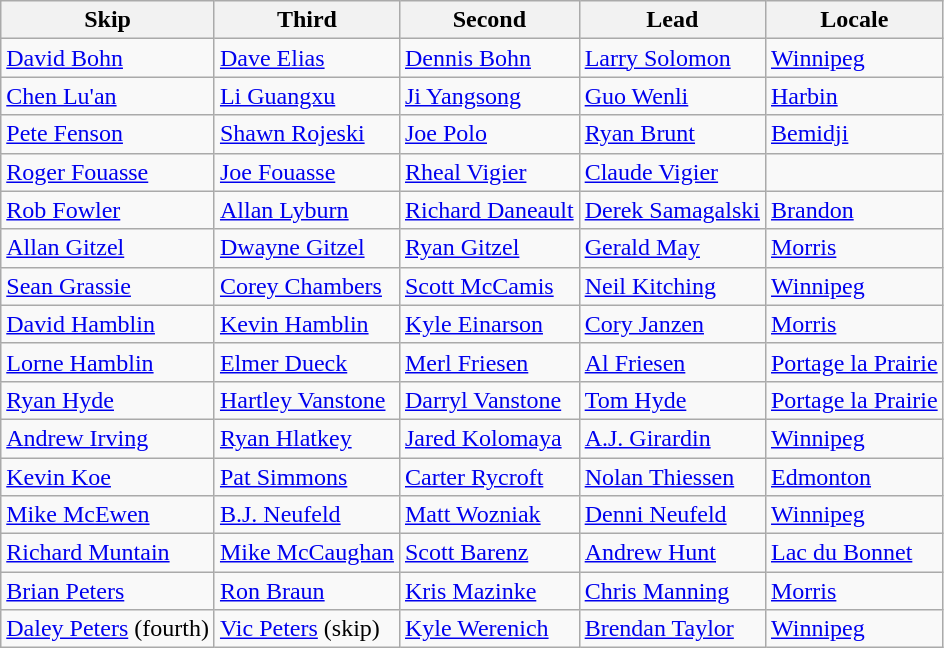<table class="wikitable">
<tr>
<th>Skip</th>
<th>Third</th>
<th>Second</th>
<th>Lead</th>
<th>Locale</th>
</tr>
<tr>
<td><a href='#'>David Bohn</a></td>
<td><a href='#'>Dave Elias</a></td>
<td><a href='#'>Dennis Bohn</a></td>
<td><a href='#'>Larry Solomon</a></td>
<td> <a href='#'>Winnipeg</a></td>
</tr>
<tr>
<td><a href='#'>Chen Lu'an</a></td>
<td><a href='#'>Li Guangxu</a></td>
<td><a href='#'>Ji Yangsong</a></td>
<td><a href='#'>Guo Wenli</a></td>
<td> <a href='#'>Harbin</a></td>
</tr>
<tr>
<td><a href='#'>Pete Fenson</a></td>
<td><a href='#'>Shawn Rojeski</a></td>
<td><a href='#'>Joe Polo</a></td>
<td><a href='#'>Ryan Brunt</a></td>
<td> <a href='#'>Bemidji</a></td>
</tr>
<tr>
<td><a href='#'>Roger Fouasse</a></td>
<td><a href='#'>Joe Fouasse</a></td>
<td><a href='#'>Rheal Vigier</a></td>
<td><a href='#'>Claude Vigier</a></td>
<td></td>
</tr>
<tr>
<td><a href='#'>Rob Fowler</a></td>
<td><a href='#'>Allan Lyburn</a></td>
<td><a href='#'>Richard Daneault</a></td>
<td><a href='#'>Derek Samagalski</a></td>
<td> <a href='#'>Brandon</a></td>
</tr>
<tr>
<td><a href='#'>Allan Gitzel</a></td>
<td><a href='#'>Dwayne Gitzel</a></td>
<td><a href='#'>Ryan Gitzel</a></td>
<td><a href='#'>Gerald May</a></td>
<td> <a href='#'>Morris</a></td>
</tr>
<tr>
<td><a href='#'>Sean Grassie</a></td>
<td><a href='#'>Corey Chambers</a></td>
<td><a href='#'>Scott McCamis</a></td>
<td><a href='#'>Neil Kitching</a></td>
<td> <a href='#'>Winnipeg</a></td>
</tr>
<tr>
<td><a href='#'>David Hamblin</a></td>
<td><a href='#'>Kevin Hamblin</a></td>
<td><a href='#'>Kyle Einarson</a></td>
<td><a href='#'>Cory Janzen</a></td>
<td> <a href='#'>Morris</a></td>
</tr>
<tr>
<td><a href='#'>Lorne Hamblin</a></td>
<td><a href='#'>Elmer Dueck</a></td>
<td><a href='#'>Merl Friesen</a></td>
<td><a href='#'>Al Friesen</a></td>
<td> <a href='#'>Portage la Prairie</a></td>
</tr>
<tr>
<td><a href='#'>Ryan Hyde</a></td>
<td><a href='#'>Hartley Vanstone</a></td>
<td><a href='#'>Darryl Vanstone</a></td>
<td><a href='#'>Tom Hyde</a></td>
<td> <a href='#'>Portage la Prairie</a></td>
</tr>
<tr>
<td><a href='#'>Andrew Irving</a></td>
<td><a href='#'>Ryan Hlatkey</a></td>
<td><a href='#'>Jared Kolomaya</a></td>
<td><a href='#'>A.J. Girardin</a></td>
<td> <a href='#'>Winnipeg</a></td>
</tr>
<tr>
<td><a href='#'>Kevin Koe</a></td>
<td><a href='#'>Pat Simmons</a></td>
<td><a href='#'>Carter Rycroft</a></td>
<td><a href='#'>Nolan Thiessen</a></td>
<td> <a href='#'>Edmonton</a></td>
</tr>
<tr>
<td><a href='#'>Mike McEwen</a></td>
<td><a href='#'>B.J. Neufeld</a></td>
<td><a href='#'>Matt Wozniak</a></td>
<td><a href='#'>Denni Neufeld</a></td>
<td> <a href='#'>Winnipeg</a></td>
</tr>
<tr>
<td><a href='#'>Richard Muntain</a></td>
<td><a href='#'>Mike McCaughan</a></td>
<td><a href='#'>Scott Barenz</a></td>
<td><a href='#'>Andrew Hunt</a></td>
<td> <a href='#'>Lac du Bonnet</a></td>
</tr>
<tr>
<td><a href='#'>Brian Peters</a></td>
<td><a href='#'>Ron Braun</a></td>
<td><a href='#'>Kris Mazinke</a></td>
<td><a href='#'>Chris Manning</a></td>
<td> <a href='#'>Morris</a></td>
</tr>
<tr>
<td><a href='#'>Daley Peters</a> (fourth)</td>
<td><a href='#'>Vic Peters</a> (skip)</td>
<td><a href='#'>Kyle Werenich</a></td>
<td><a href='#'>Brendan Taylor</a></td>
<td> <a href='#'>Winnipeg</a></td>
</tr>
</table>
